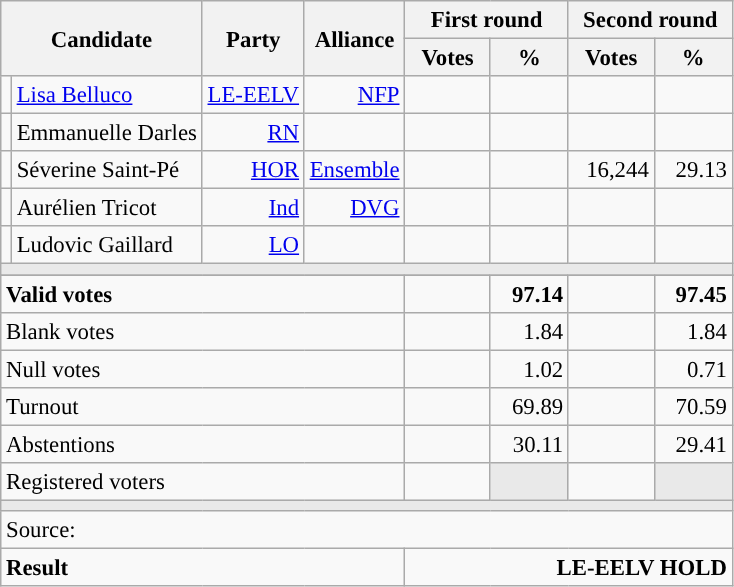<table class="wikitable" style="text-align:right;font-size:95%;">
<tr>
<th colspan="2" rowspan="2">Candidate</th>
<th colspan="1" rowspan="2">Party</th>
<th colspan="1" rowspan="2">Alliance</th>
<th colspan="2">First round</th>
<th colspan="2">Second round</th>
</tr>
<tr>
<th style="width:50px;">Votes</th>
<th style="width:45px;">%</th>
<th style="width:50px;">Votes</th>
<th style="width:45px;">%</th>
</tr>
<tr>
<td style="color:inherit;background:"></td>
<td style="text-align:left;"><a href='#'>Lisa Belluco</a></td>
<td><a href='#'>LE-EELV</a></td>
<td><a href='#'>NFP</a></td>
<td></td>
<td></td>
<td><strong></strong></td>
<td><strong></strong></td>
</tr>
<tr>
<td style="color:inherit;background:"></td>
<td style="text-align:left;">Emmanuelle Darles</td>
<td><a href='#'>RN</a></td>
<td></td>
<td></td>
<td></td>
<td></td>
<td></td>
</tr>
<tr>
<td style="color:inherit;background:"></td>
<td style="text-align:left;">Séverine Saint-Pé</td>
<td><a href='#'>HOR</a></td>
<td><a href='#'>Ensemble</a></td>
<td></td>
<td></td>
<td>16,244</td>
<td>29.13</td>
</tr>
<tr>
<td style="color:inherit;background:"></td>
<td style="text-align:left;">Aurélien Tricot</td>
<td><a href='#'>Ind</a></td>
<td><a href='#'>DVG</a></td>
<td></td>
<td></td>
<td></td>
<td></td>
</tr>
<tr>
<td style="color:inherit;background:"></td>
<td style="text-align:left;">Ludovic Gaillard</td>
<td><a href='#'>LO</a></td>
<td></td>
<td></td>
<td></td>
<td></td>
<td></td>
</tr>
<tr>
<td colspan="8" style="background:#E9E9E9;"></td>
</tr>
<tr>
</tr>
<tr style="font-weight:bold;">
<td colspan="4" style="text-align:left;">Valid votes</td>
<td></td>
<td>97.14</td>
<td></td>
<td>97.45</td>
</tr>
<tr>
<td colspan="4" style="text-align:left;">Blank votes</td>
<td></td>
<td>1.84</td>
<td></td>
<td>1.84</td>
</tr>
<tr>
<td colspan="4" style="text-align:left;">Null votes</td>
<td></td>
<td>1.02</td>
<td></td>
<td>0.71</td>
</tr>
<tr>
<td colspan="4" style="text-align:left;">Turnout</td>
<td></td>
<td>69.89</td>
<td></td>
<td>70.59</td>
</tr>
<tr>
<td colspan="4" style="text-align:left;">Abstentions</td>
<td></td>
<td>30.11</td>
<td></td>
<td>29.41</td>
</tr>
<tr>
<td colspan="4" style="text-align:left;">Registered voters</td>
<td></td>
<td style="background:#E9E9E9;"></td>
<td></td>
<td style="background:#E9E9E9;"></td>
</tr>
<tr>
<td colspan="8" style="background:#E9E9E9;"></td>
</tr>
<tr>
<td colspan="8" style="text-align:left;">Source: </td>
</tr>
<tr style="font-weight:bold">
<td colspan="4" style="text-align:left;">Result</td>
<td colspan="4" style="background-color:">LE-EELV HOLD</td>
</tr>
</table>
